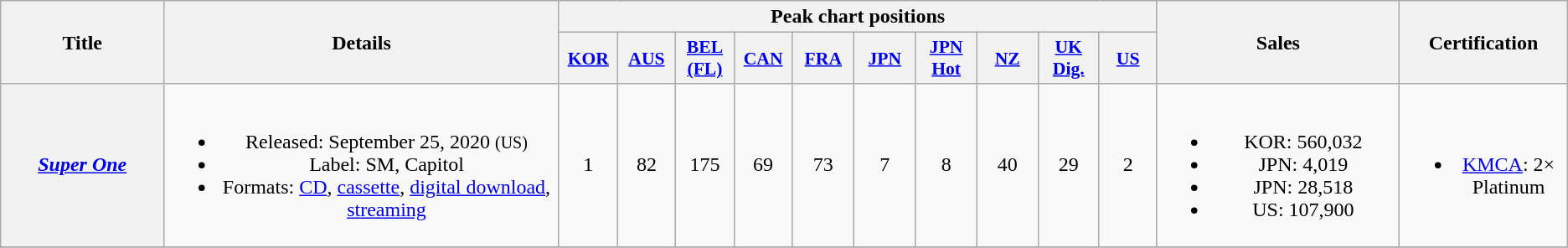<table class="wikitable plainrowheaders" style="text-align:center;">
<tr>
<th rowspan="2" scope="col" style="width:8em;">Title</th>
<th rowspan="2" scope="col" style="width:20em;">Details</th>
<th colspan="10">Peak chart positions</th>
<th rowspan="2" scope="col" style="width:12em;">Sales</th>
<th rowspan="2" scope="col" style="width:8em;">Certification</th>
</tr>
<tr>
<th scope="col" style="width:2.8em;font-size:90%;"><a href='#'>KOR</a><br></th>
<th scope="col" style="width:2.8em;font-size:90%;"><a href='#'>AUS</a><br></th>
<th scope="col" style="width:2.8em;font-size:90%;"><a href='#'>BEL<br>(FL)</a><br></th>
<th scope="col" style="width:2.8em;font-size:90%;"><a href='#'>CAN</a><br></th>
<th scope="col" style="width:3em;font-size:90%;"><a href='#'>FRA</a><br></th>
<th scope="col" style="width:3em;font-size:90%;"><a href='#'>JPN</a><br></th>
<th scope="col" style="width:3em;font-size:90%;"><a href='#'>JPN<br>Hot</a><br></th>
<th scope="col" style="width:3em;font-size:90%;"><a href='#'>NZ</a><br></th>
<th scope="col" style="width:3em;font-size:90%;"><a href='#'>UK<br>Dig.</a><br></th>
<th scope="col" style="width:2.8em;font-size:90%;"><a href='#'>US</a><br></th>
</tr>
<tr>
<th scope="row"><em><a href='#'>Super One</a></em></th>
<td><br><ul><li>Released: September 25, 2020 <small>(US)</small></li><li>Label: SM, Capitol</li><li>Formats: <a href='#'>CD</a>, <a href='#'>cassette</a>, <a href='#'>digital download</a>, <a href='#'>streaming</a></li></ul></td>
<td>1</td>
<td>82</td>
<td>175</td>
<td>69</td>
<td>73</td>
<td>7</td>
<td>8</td>
<td>40</td>
<td>29</td>
<td>2</td>
<td><br><ul><li>KOR: 560,032</li><li>JPN: 4,019</li><li>JPN: 28,518 </li><li>US: 107,900</li></ul></td>
<td><br><ul><li><a href='#'>KMCA</a>: 2× Platinum</li></ul></td>
</tr>
<tr>
</tr>
</table>
